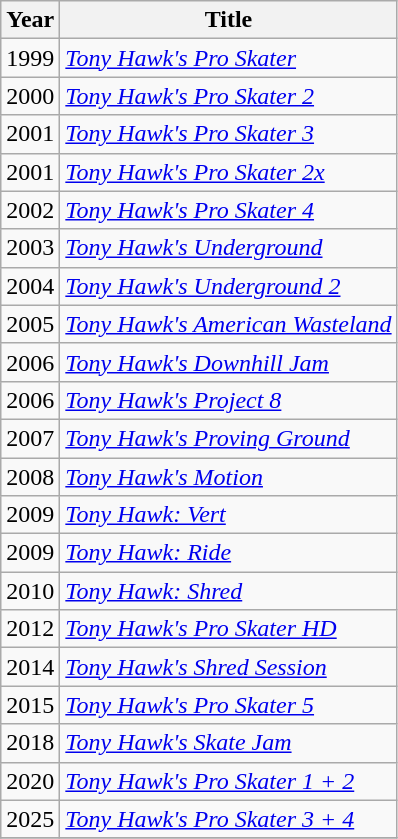<table class="wikitable">
<tr>
<th>Year</th>
<th>Title</th>
</tr>
<tr>
<td>1999</td>
<td><em><a href='#'>Tony Hawk's Pro Skater</a></em></td>
</tr>
<tr>
<td>2000</td>
<td><em><a href='#'>Tony Hawk's Pro Skater 2</a></em></td>
</tr>
<tr>
<td>2001</td>
<td><em><a href='#'>Tony Hawk's Pro Skater 3</a></em></td>
</tr>
<tr>
<td>2001</td>
<td><em><a href='#'>Tony Hawk's Pro Skater 2x</a></em></td>
</tr>
<tr>
<td>2002</td>
<td><em><a href='#'>Tony Hawk's Pro Skater 4</a></em></td>
</tr>
<tr>
<td>2003</td>
<td><em><a href='#'>Tony Hawk's Underground</a></em></td>
</tr>
<tr>
<td>2004</td>
<td><em><a href='#'>Tony Hawk's Underground 2</a></em></td>
</tr>
<tr>
<td>2005</td>
<td><em><a href='#'>Tony Hawk's American Wasteland</a></em></td>
</tr>
<tr>
<td>2006</td>
<td><em><a href='#'>Tony Hawk's Downhill Jam</a></em></td>
</tr>
<tr>
<td>2006</td>
<td><em><a href='#'>Tony Hawk's Project 8</a></em></td>
</tr>
<tr>
<td>2007</td>
<td><em><a href='#'>Tony Hawk's Proving Ground</a></em></td>
</tr>
<tr>
<td>2008</td>
<td><em><a href='#'>Tony Hawk's Motion</a></em></td>
</tr>
<tr>
<td>2009</td>
<td><em><a href='#'>Tony Hawk: Vert</a></em></td>
</tr>
<tr>
<td>2009</td>
<td><em><a href='#'>Tony Hawk: Ride</a></em></td>
</tr>
<tr>
<td>2010</td>
<td><em><a href='#'>Tony Hawk: Shred</a></em></td>
</tr>
<tr>
<td>2012</td>
<td><em><a href='#'>Tony Hawk's Pro Skater HD</a></em></td>
</tr>
<tr>
<td>2014</td>
<td><em><a href='#'>Tony Hawk's Shred Session</a></em></td>
</tr>
<tr>
<td>2015</td>
<td><em><a href='#'>Tony Hawk's Pro Skater 5</a></em></td>
</tr>
<tr>
<td>2018</td>
<td><em><a href='#'>Tony Hawk's Skate Jam</a></em></td>
</tr>
<tr>
<td>2020</td>
<td><em><a href='#'>Tony Hawk's Pro Skater 1 + 2</a></em></td>
</tr>
<tr>
<td>2025</td>
<td><em><a href='#'>Tony Hawk's Pro Skater 3 + 4</a></em></td>
</tr>
<tr>
</tr>
</table>
